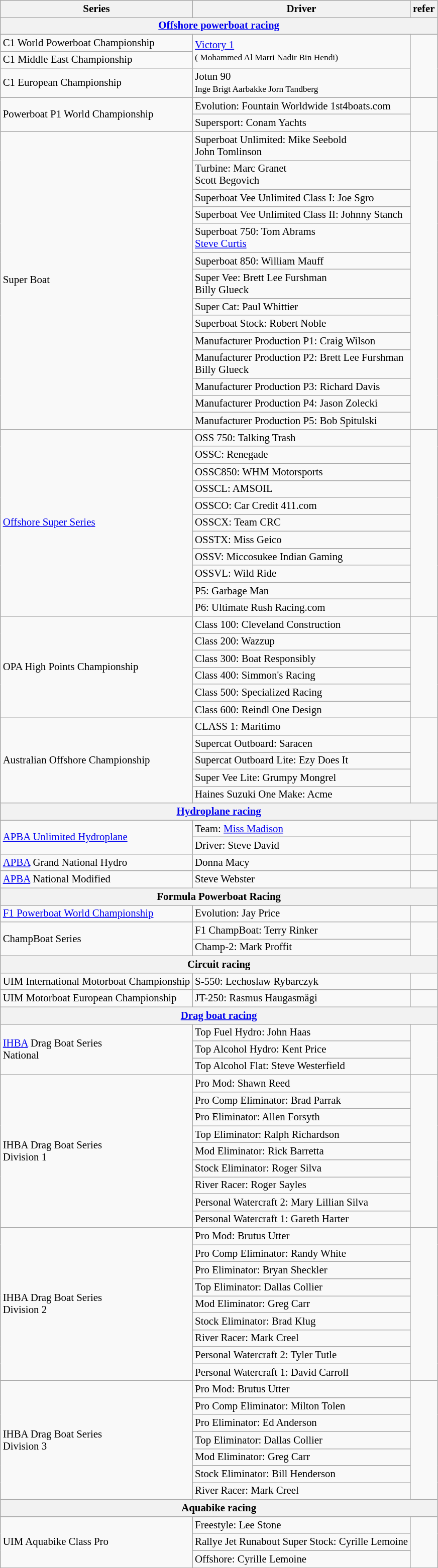<table class="wikitable" style="font-size: 87%;">
<tr>
<th>Series</th>
<th>Driver</th>
<th>refer</th>
</tr>
<tr>
<th colspan=3 align="center"><a href='#'>Offshore powerboat racing</a></th>
</tr>
<tr>
<td>C1 World Powerboat Championship</td>
<td rowspan=2> <a href='#'>Victory 1</a><br><small>( Mohammed Al Marri Nadir Bin Hendi)</small></td>
<td rowspan=3></td>
</tr>
<tr>
<td>C1 Middle East Championship</td>
</tr>
<tr>
<td>C1 European Championship</td>
<td> Jotun 90<br><small> Inge Brigt Aarbakke Jorn Tandberg</small></td>
</tr>
<tr>
<td rowspan=2>Powerboat P1 World Championship</td>
<td>Evolution:  Fountain Worldwide 1st4boats.com</td>
<td rowspan=2></td>
</tr>
<tr>
<td>Supersport:  Conam Yachts</td>
</tr>
<tr>
<td rowspan=14>Super Boat</td>
<td>Superboat Unlimited:  Mike Seebold<br> John Tomlinson</td>
<td rowspan=14></td>
</tr>
<tr>
<td>Turbine:  Marc Granet<br> Scott Begovich</td>
</tr>
<tr>
<td>Superboat Vee Unlimited Class I:  Joe Sgro</td>
</tr>
<tr>
<td>Superboat Vee Unlimited Class II:  Johnny Stanch</td>
</tr>
<tr>
<td>Superboat 750:  Tom Abrams<br> <a href='#'>Steve Curtis</a></td>
</tr>
<tr>
<td>Superboat 850:  William Mauff</td>
</tr>
<tr>
<td>Super Vee:  Brett Lee Furshman<br> Billy Glueck</td>
</tr>
<tr>
<td>Super Cat:  Paul Whittier</td>
</tr>
<tr>
<td>Superboat Stock:  Robert Noble</td>
</tr>
<tr>
<td>Manufacturer Production P1:  Craig Wilson</td>
</tr>
<tr>
<td>Manufacturer Production P2:  Brett Lee Furshman<br> Billy Glueck</td>
</tr>
<tr>
<td>Manufacturer Production P3:  Richard Davis</td>
</tr>
<tr>
<td>Manufacturer Production P4:  Jason Zolecki</td>
</tr>
<tr>
<td>Manufacturer Production P5:  Bob Spitulski</td>
</tr>
<tr>
<td rowspan=11><a href='#'>Offshore Super Series</a></td>
<td>OSS 750:  Talking Trash</td>
<td rowspan=11></td>
</tr>
<tr>
<td>OSSC:  Renegade</td>
</tr>
<tr>
<td>OSSC850:  WHM Motorsports</td>
</tr>
<tr>
<td>OSSCL:  AMSOIL</td>
</tr>
<tr>
<td>OSSCO:  Car Credit 411.com</td>
</tr>
<tr>
<td>OSSCX:  Team CRC</td>
</tr>
<tr>
<td>OSSTX:  Miss Geico</td>
</tr>
<tr>
<td>OSSV:  Miccosukee Indian Gaming</td>
</tr>
<tr>
<td>OSSVL:  Wild Ride</td>
</tr>
<tr>
<td>P5:  Garbage Man</td>
</tr>
<tr>
<td>P6:  Ultimate Rush Racing.com</td>
</tr>
<tr>
<td rowspan=6>OPA High Points Championship</td>
<td>Class 100:  Cleveland Construction</td>
<td rowspan=6></td>
</tr>
<tr>
<td>Class 200:  Wazzup</td>
</tr>
<tr>
<td>Class 300:  Boat Responsibly</td>
</tr>
<tr>
<td>Class 400:  Simmon's Racing</td>
</tr>
<tr>
<td>Class 500:  Specialized Racing</td>
</tr>
<tr>
<td>Class 600:  Reindl One Design</td>
</tr>
<tr>
<td rowspan=5>Australian Offshore Championship</td>
<td>CLASS 1:  Maritimo</td>
<td rowspan=5></td>
</tr>
<tr>
<td>Supercat Outboard:  Saracen</td>
</tr>
<tr>
<td>Supercat Outboard Lite:  Ezy Does It</td>
</tr>
<tr>
<td>Super Vee Lite:  Grumpy Mongrel</td>
</tr>
<tr>
<td>Haines Suzuki One Make:  Acme</td>
</tr>
<tr>
<th colspan=3 align="center"><a href='#'>Hydroplane racing</a></th>
</tr>
<tr>
<td rowspan=2><a href='#'>APBA Unlimited Hydroplane</a></td>
<td>Team:  <a href='#'>Miss Madison</a></td>
<td rowspan=2></td>
</tr>
<tr>
<td>Driver:  Steve David</td>
</tr>
<tr>
<td><a href='#'>APBA</a> Grand National Hydro</td>
<td> Donna Macy</td>
<td></td>
</tr>
<tr>
<td><a href='#'>APBA</a> National Modified</td>
<td> Steve Webster</td>
<td></td>
</tr>
<tr>
<th colspan=3 align="center">Formula Powerboat Racing</th>
</tr>
<tr>
<td><a href='#'>F1 Powerboat World Championship</a></td>
<td>Evolution:  Jay Price</td>
<td></td>
</tr>
<tr>
<td rowspan=2>ChampBoat Series</td>
<td>F1 ChampBoat:  Terry Rinker</td>
<td rowspan=2></td>
</tr>
<tr>
<td>Champ-2:  Mark Proffit</td>
</tr>
<tr>
<th colspan=3 align="center">Circuit racing</th>
</tr>
<tr>
<td>UIM International Motorboat Championship</td>
<td>S-550:  Lechoslaw Rybarczyk</td>
<td></td>
</tr>
<tr>
<td>UIM Motorboat European Championship</td>
<td>JT-250:  Rasmus Haugasmägi</td>
<td></td>
</tr>
<tr>
<th colspan=3 align="center"><a href='#'>Drag boat racing</a></th>
</tr>
<tr>
<td rowspan=3><a href='#'>IHBA</a> Drag Boat Series<br>National</td>
<td>Top Fuel Hydro:  John Haas</td>
<td rowspan=3></td>
</tr>
<tr>
<td>Top Alcohol Hydro:  Kent Price</td>
</tr>
<tr>
<td>Top Alcohol Flat:  Steve Westerfield</td>
</tr>
<tr>
<td rowspan=9>IHBA Drag Boat Series<br>Division 1</td>
<td>Pro Mod:  Shawn Reed</td>
<td rowspan=9></td>
</tr>
<tr>
<td>Pro Comp Eliminator:  Brad Parrak</td>
</tr>
<tr>
<td>Pro Eliminator:  Allen Forsyth</td>
</tr>
<tr>
<td>Top Eliminator:  Ralph Richardson</td>
</tr>
<tr>
<td>Mod Eliminator:  Rick Barretta</td>
</tr>
<tr>
<td>Stock Eliminator:  Roger Silva</td>
</tr>
<tr>
<td>River Racer:  Roger Sayles</td>
</tr>
<tr>
<td>Personal Watercraft 2:  Mary Lillian Silva</td>
</tr>
<tr>
<td>Personal Watercraft 1:  Gareth Harter</td>
</tr>
<tr>
<td rowspan=9>IHBA Drag Boat Series<br>Division 2</td>
<td>Pro Mod:  Brutus Utter</td>
<td rowspan=9></td>
</tr>
<tr>
<td>Pro Comp Eliminator:  Randy White</td>
</tr>
<tr>
<td>Pro Eliminator:  Bryan Sheckler</td>
</tr>
<tr>
<td>Top Eliminator:  Dallas Collier</td>
</tr>
<tr>
<td>Mod Eliminator:  Greg Carr</td>
</tr>
<tr>
<td>Stock Eliminator:  Brad Klug</td>
</tr>
<tr>
<td>River Racer:  Mark Creel</td>
</tr>
<tr>
<td>Personal Watercraft 2:  Tyler Tutle</td>
</tr>
<tr>
<td>Personal Watercraft 1:  David Carroll</td>
</tr>
<tr>
<td rowspan=7>IHBA Drag Boat Series<br>Division 3</td>
<td>Pro Mod:  Brutus Utter</td>
<td rowspan=7></td>
</tr>
<tr>
<td>Pro Comp Eliminator:  Milton Tolen</td>
</tr>
<tr>
<td>Pro Eliminator:  Ed Anderson</td>
</tr>
<tr>
<td>Top Eliminator:  Dallas Collier</td>
</tr>
<tr>
<td>Mod Eliminator:  Greg Carr</td>
</tr>
<tr>
<td>Stock Eliminator:  Bill Henderson</td>
</tr>
<tr>
<td>River Racer:  Mark Creel</td>
</tr>
<tr>
<th colspan=3 align="center">Aquabike racing</th>
</tr>
<tr>
<td rowspan=3>UIM Aquabike Class Pro</td>
<td>Freestyle:  Lee Stone</td>
<td rowspan=3></td>
</tr>
<tr>
<td>Rallye Jet Runabout Super Stock:  Cyrille Lemoine</td>
</tr>
<tr>
<td>Offshore:  Cyrille Lemoine</td>
</tr>
</table>
